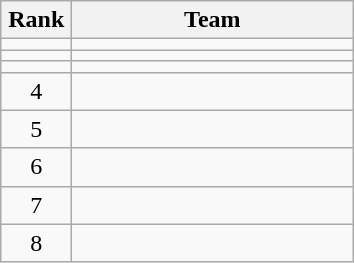<table class="wikitable" style="text-align: center;">
<tr>
<th width=40>Rank</th>
<th width=180>Team</th>
</tr>
<tr>
<td></td>
<td align=left></td>
</tr>
<tr>
<td></td>
<td align=left></td>
</tr>
<tr>
<td></td>
<td align=left></td>
</tr>
<tr>
<td>4</td>
<td align=left></td>
</tr>
<tr>
<td>5</td>
<td align=left></td>
</tr>
<tr>
<td>6</td>
<td align=left></td>
</tr>
<tr>
<td>7</td>
<td align=left></td>
</tr>
<tr>
<td>8</td>
<td align=left></td>
</tr>
</table>
